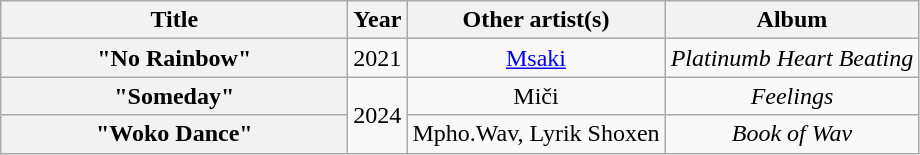<table class="wikitable plainrowheaders" style="text-align:center;">
<tr>
<th scope="col" style="width:14em;">Title</th>
<th scope="col">Year</th>
<th scope="col">Other artist(s)</th>
<th scope="col">Album</th>
</tr>
<tr>
<th scope="row">"No Rainbow"</th>
<td>2021</td>
<td><a href='#'>Msaki</a></td>
<td><em>Platinumb Heart Beating</em></td>
</tr>
<tr>
<th scope="row">"Someday"</th>
<td rowspan=2>2024</td>
<td>Miči</td>
<td><em>Feelings</em></td>
</tr>
<tr>
<th scope="row">"Woko Dance"</th>
<td>Mpho.Wav, Lyrik Shoxen</td>
<td><em>Book of Wav</em></td>
</tr>
</table>
